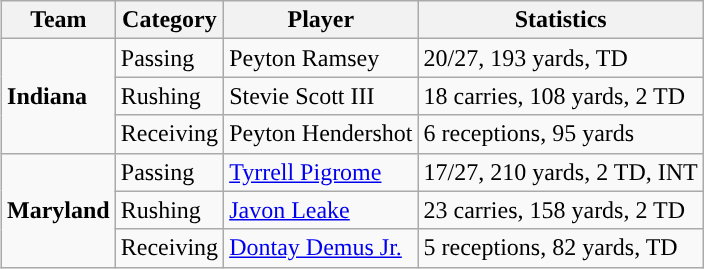<table class="wikitable" style="float: right;">
<tr>
<th>Team</th>
<th>Category</th>
<th>Player</th>
<th>Statistics</th>
</tr>
<tr>
<td rowspan=3><strong>Indiana</strong></td>
<td>Passing</td>
<td>Peyton Ramsey</td>
<td>20/27, 193 yards, TD</td>
</tr>
<tr>
<td>Rushing</td>
<td>Stevie Scott III</td>
<td>18 carries, 108 yards, 2 TD</td>
</tr>
<tr>
<td>Receiving</td>
<td>Peyton Hendershot</td>
<td>6 receptions, 95 yards</td>
</tr>
<tr>
<td rowspan=3><strong>Maryland</strong></td>
<td>Passing</td>
<td><a href='#'>Tyrrell Pigrome</a></td>
<td>17/27, 210 yards, 2 TD, INT</td>
</tr>
<tr>
<td>Rushing</td>
<td><a href='#'>Javon Leake</a></td>
<td>23 carries, 158 yards, 2 TD</td>
</tr>
<tr>
<td>Receiving</td>
<td><a href='#'>Dontay Demus Jr.</a></td>
<td>5 receptions, 82 yards, TD</td>
</tr>
</table>
